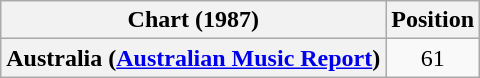<table class="wikitable plainrowheaders" style="text-align:center">
<tr>
<th scope="col">Chart (1987)</th>
<th scope="col">Position</th>
</tr>
<tr>
<th scope="row">Australia (<a href='#'>Australian Music Report</a>)</th>
<td>61</td>
</tr>
</table>
